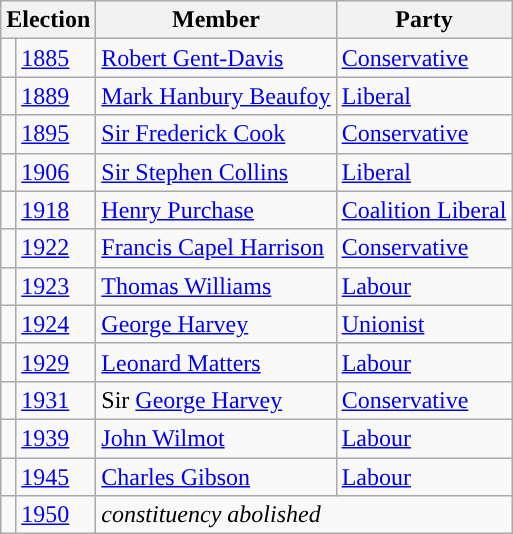<table class="wikitable">
<tr>
<th colspan="2">Election</th>
<th>Member</th>
<th>Party</th>
</tr>
<tr>
<td style="color:inherit;background-color: "></td>
<td><a href='#'>1885</a></td>
<td><a href='#'>Robert Gent-Davis</a></td>
<td><a href='#'>Conservative</a></td>
</tr>
<tr>
<td style="color:inherit;background-color: "></td>
<td><a href='#'>1889</a></td>
<td><a href='#'>Mark Hanbury Beaufoy</a></td>
<td><a href='#'>Liberal</a></td>
</tr>
<tr>
<td style="color:inherit;background-color: "></td>
<td><a href='#'>1895</a></td>
<td><a href='#'>Sir Frederick Cook</a></td>
<td><a href='#'>Conservative</a></td>
</tr>
<tr>
<td style="color:inherit;background-color: "></td>
<td><a href='#'>1906</a></td>
<td><a href='#'>Sir Stephen Collins</a></td>
<td><a href='#'>Liberal</a></td>
</tr>
<tr>
<td style="color:inherit;background-color: "></td>
<td><a href='#'>1918</a></td>
<td><a href='#'>Henry Purchase</a></td>
<td><a href='#'>Coalition Liberal</a></td>
</tr>
<tr>
<td style="color:inherit;background-color: "></td>
<td><a href='#'>1922</a></td>
<td><a href='#'>Francis Capel Harrison</a></td>
<td><a href='#'>Conservative</a></td>
</tr>
<tr>
<td style="color:inherit;background-color: "></td>
<td><a href='#'>1923</a></td>
<td><a href='#'>Thomas Williams</a></td>
<td><a href='#'>Labour</a></td>
</tr>
<tr>
<td style="color:inherit;background-color: "></td>
<td><a href='#'>1924</a></td>
<td><a href='#'>George Harvey</a></td>
<td><a href='#'>Unionist</a></td>
</tr>
<tr>
<td style="color:inherit;background-color: "></td>
<td><a href='#'>1929</a></td>
<td><a href='#'>Leonard Matters</a></td>
<td><a href='#'>Labour</a></td>
</tr>
<tr>
<td style="color:inherit;background-color: "></td>
<td><a href='#'>1931</a></td>
<td>Sir <a href='#'>George Harvey</a></td>
<td><a href='#'>Conservative</a></td>
</tr>
<tr>
<td style="color:inherit;background-color: "></td>
<td><a href='#'>1939</a></td>
<td><a href='#'>John Wilmot</a></td>
<td><a href='#'>Labour</a></td>
</tr>
<tr>
<td style="color:inherit;background-color: "></td>
<td><a href='#'>1945</a></td>
<td><a href='#'>Charles Gibson</a></td>
<td><a href='#'>Labour</a></td>
</tr>
<tr>
<td></td>
<td><a href='#'>1950</a></td>
<td colspan="2"><em>constituency abolished</em></td>
</tr>
</table>
